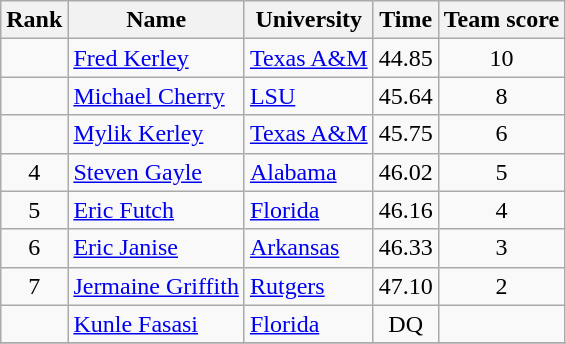<table class="wikitable sortable" style="text-align:center">
<tr>
<th>Rank</th>
<th>Name</th>
<th>University</th>
<th>Time</th>
<th>Team score</th>
</tr>
<tr>
<td></td>
<td align=left><a href='#'>Fred Kerley</a></td>
<td align=left><a href='#'>Texas A&M</a></td>
<td>44.85</td>
<td>10</td>
</tr>
<tr>
<td></td>
<td align=left><a href='#'>Michael Cherry</a></td>
<td align=left><a href='#'>LSU</a></td>
<td>45.64</td>
<td>8</td>
</tr>
<tr>
<td></td>
<td align=left><a href='#'>Mylik Kerley</a></td>
<td align=left><a href='#'>Texas A&M</a></td>
<td>45.75</td>
<td>6</td>
</tr>
<tr>
<td>4</td>
<td align=left><a href='#'>Steven Gayle</a> </td>
<td align=left><a href='#'>Alabama</a></td>
<td>46.02</td>
<td>5</td>
</tr>
<tr>
<td>5</td>
<td align=left><a href='#'>Eric Futch</a></td>
<td align=left><a href='#'>Florida</a></td>
<td>46.16</td>
<td>4</td>
</tr>
<tr>
<td>6</td>
<td align=left><a href='#'>Eric Janise</a></td>
<td align=left><a href='#'>Arkansas</a></td>
<td>46.33</td>
<td>3</td>
</tr>
<tr>
<td>7</td>
<td align=left><a href='#'>Jermaine Griffith</a></td>
<td align=left><a href='#'>Rutgers</a></td>
<td>47.10</td>
<td>2</td>
</tr>
<tr>
<td></td>
<td align=left><a href='#'>Kunle Fasasi</a></td>
<td align=left><a href='#'>Florida</a></td>
<td>DQ</td>
<td></td>
</tr>
<tr>
</tr>
</table>
